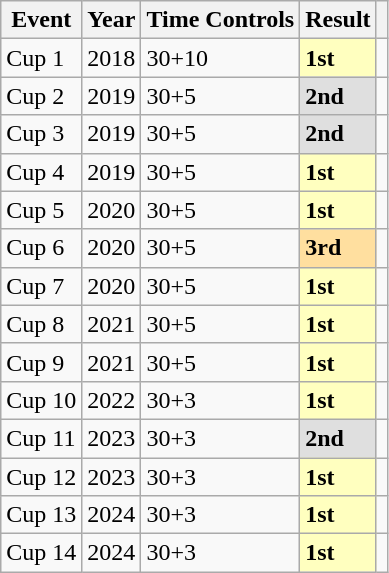<table class="wikitable">
<tr>
<th>Event</th>
<th>Year</th>
<th>Time Controls</th>
<th>Result</th>
<th></th>
</tr>
<tr>
<td>Cup 1</td>
<td>2018</td>
<td>30+10</td>
<td style="background:#FFFFBF;"><strong>1st</strong></td>
<td></td>
</tr>
<tr>
<td>Cup 2</td>
<td>2019</td>
<td>30+5</td>
<td style="background:#DFDFDF;"><strong>2nd</strong></td>
<td></td>
</tr>
<tr>
<td>Cup 3</td>
<td>2019</td>
<td>30+5</td>
<td style="background:#DFDFDF;"><strong>2nd</strong></td>
<td></td>
</tr>
<tr>
<td>Cup 4</td>
<td>2019</td>
<td>30+5</td>
<td style="background:#FFFFBF;"><strong>1st</strong></td>
<td></td>
</tr>
<tr>
<td>Cup 5</td>
<td>2020</td>
<td>30+5</td>
<td style="background:#FFFFBF;"><strong>1st</strong></td>
<td></td>
</tr>
<tr>
<td>Cup 6</td>
<td>2020</td>
<td>30+5</td>
<td style="background:#FFDF9F;"><strong>3rd</strong></td>
<td></td>
</tr>
<tr>
<td>Cup 7</td>
<td>2020</td>
<td>30+5</td>
<td style="background:#FFFFBF;"><strong>1st</strong></td>
<td></td>
</tr>
<tr>
<td>Cup 8</td>
<td>2021</td>
<td>30+5</td>
<td style="background:#FFFFBF;"><strong>1st</strong></td>
<td></td>
</tr>
<tr>
<td>Cup 9</td>
<td>2021</td>
<td>30+5</td>
<td style="background:#FFFFBF;"><strong>1st</strong></td>
<td></td>
</tr>
<tr>
<td>Cup 10</td>
<td>2022</td>
<td>30+3</td>
<td style="background:#FFFFBF;"><strong>1st</strong></td>
<td></td>
</tr>
<tr>
<td>Cup 11</td>
<td>2023</td>
<td>30+3</td>
<td style="background:#DFDFDF;"><strong>2nd</strong></td>
<td></td>
</tr>
<tr>
<td>Cup 12</td>
<td>2023</td>
<td>30+3</td>
<td style="background:#FFFFBF;"><strong>1st</strong></td>
<td></td>
</tr>
<tr>
<td>Cup 13</td>
<td>2024</td>
<td>30+3</td>
<td style="background:#FFFFBF;"><strong>1st</strong></td>
<td></td>
</tr>
<tr>
<td>Cup 14</td>
<td>2024</td>
<td>30+3</td>
<td style="background:#FFFFBF;"><strong>1st</strong></td>
<td></td>
</tr>
</table>
